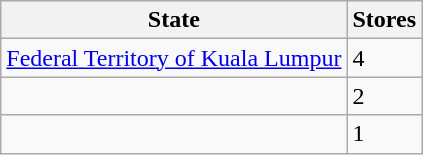<table class="wikitable">
<tr>
<th>State</th>
<th>Stores</th>
</tr>
<tr>
<td> <a href='#'>Federal Territory of Kuala Lumpur</a></td>
<td>4</td>
</tr>
<tr>
<td></td>
<td>2</td>
</tr>
<tr>
<td></td>
<td>1</td>
</tr>
</table>
